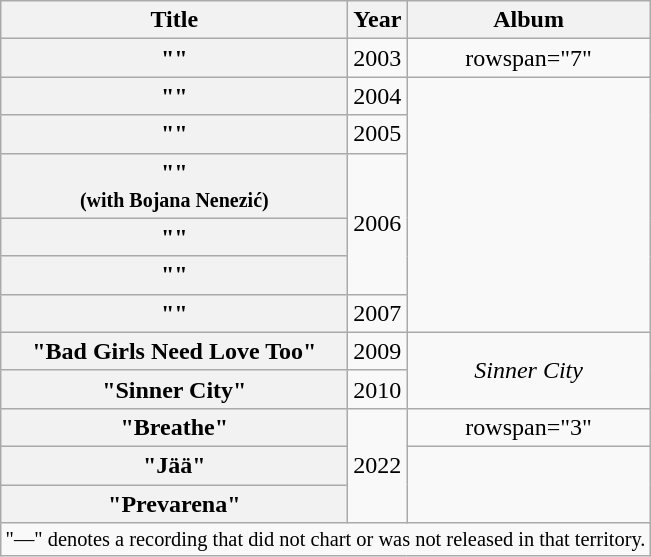<table class="wikitable plainrowheaders" style="text-align:center;">
<tr>
<th scope="col" style="width:14em;">Title</th>
<th scope="col" style="width:1em;">Year</th>
<th scope="col">Album</th>
</tr>
<tr>
<th scope="row">""</th>
<td>2003</td>
<td>rowspan="7" </td>
</tr>
<tr>
<th scope="row">""</th>
<td>2004</td>
</tr>
<tr>
<th scope="row">""</th>
<td>2005</td>
</tr>
<tr>
<th scope="row">""<br><small>(with Bojana Nenezić)</small></th>
<td rowspan="3">2006</td>
</tr>
<tr>
<th scope="row">""</th>
</tr>
<tr>
<th scope="row">""</th>
</tr>
<tr>
<th scope="row">""</th>
<td>2007</td>
</tr>
<tr>
<th scope="row">"Bad Girls Need Love Too"</th>
<td>2009</td>
<td rowspan="2"><em>Sinner City</em></td>
</tr>
<tr>
<th scope="row">"Sinner City"</th>
<td>2010</td>
</tr>
<tr>
<th scope="row">"Breathe"</th>
<td rowspan="3">2022</td>
<td>rowspan="3"  </td>
</tr>
<tr>
<th scope="row">"Jää"</th>
</tr>
<tr>
<th scope="row">"Prevarena"</th>
</tr>
<tr>
<td colspan="3" style="font-size:85%">"—" denotes a recording that did not chart or was not released in that territory.</td>
</tr>
</table>
